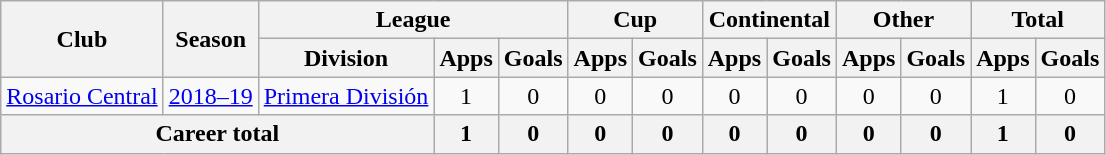<table class="wikitable" style="text-align:center">
<tr>
<th rowspan="2">Club</th>
<th rowspan="2">Season</th>
<th colspan="3">League</th>
<th colspan="2">Cup</th>
<th colspan="2">Continental</th>
<th colspan="2">Other</th>
<th colspan="2">Total</th>
</tr>
<tr>
<th>Division</th>
<th>Apps</th>
<th>Goals</th>
<th>Apps</th>
<th>Goals</th>
<th>Apps</th>
<th>Goals</th>
<th>Apps</th>
<th>Goals</th>
<th>Apps</th>
<th>Goals</th>
</tr>
<tr>
<td rowspan="1"><a href='#'>Rosario Central</a></td>
<td><a href='#'>2018–19</a></td>
<td rowspan="1"><a href='#'>Primera División</a></td>
<td>1</td>
<td>0</td>
<td>0</td>
<td>0</td>
<td>0</td>
<td>0</td>
<td>0</td>
<td>0</td>
<td>1</td>
<td>0</td>
</tr>
<tr>
<th colspan="3">Career total</th>
<th>1</th>
<th>0</th>
<th>0</th>
<th>0</th>
<th>0</th>
<th>0</th>
<th>0</th>
<th>0</th>
<th>1</th>
<th>0</th>
</tr>
</table>
